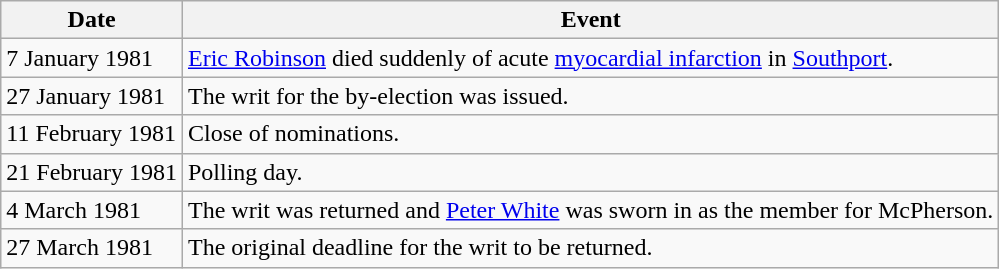<table class="wikitable">
<tr>
<th>Date</th>
<th>Event</th>
</tr>
<tr>
<td>7 January 1981</td>
<td><a href='#'>Eric Robinson</a> died suddenly of acute <a href='#'>myocardial infarction</a> in <a href='#'>Southport</a>.</td>
</tr>
<tr>
<td>27 January 1981</td>
<td>The writ for the by-election was issued.</td>
</tr>
<tr>
<td>11 February 1981</td>
<td>Close of nominations.</td>
</tr>
<tr>
<td>21 February 1981</td>
<td>Polling day.</td>
</tr>
<tr>
<td>4 March 1981</td>
<td>The writ was returned and <a href='#'>Peter White</a> was sworn in as the member for McPherson.</td>
</tr>
<tr>
<td>27 March 1981</td>
<td>The original deadline for the writ to be returned.</td>
</tr>
</table>
